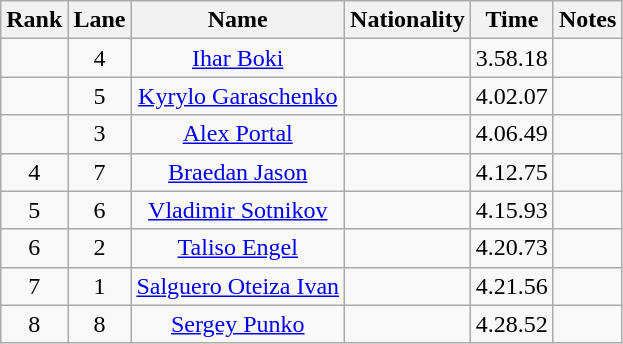<table class="wikitable sortable" style="text-align:center">
<tr>
<th>Rank</th>
<th>Lane</th>
<th>Name</th>
<th>Nationality</th>
<th>Time</th>
<th>Notes</th>
</tr>
<tr>
<td></td>
<td>4</td>
<td><a href='#'>Ihar Boki</a></td>
<td></td>
<td align=left>3.58.18</td>
<td></td>
</tr>
<tr>
<td></td>
<td>5</td>
<td><a href='#'>Kyrylo Garaschenko</a></td>
<td></td>
<td align=left>4.02.07</td>
<td></td>
</tr>
<tr>
<td></td>
<td>3</td>
<td><a href='#'>Alex Portal</a></td>
<td></td>
<td align=left>4.06.49</td>
<td></td>
</tr>
<tr>
<td>4</td>
<td>7</td>
<td><a href='#'>Braedan Jason</a></td>
<td></td>
<td align=left>4.12.75</td>
<td></td>
</tr>
<tr>
<td>5</td>
<td>6</td>
<td><a href='#'>Vladimir Sotnikov</a></td>
<td></td>
<td align=left>4.15.93</td>
<td></td>
</tr>
<tr>
<td>6</td>
<td>2</td>
<td><a href='#'>Taliso Engel</a></td>
<td></td>
<td align=left>4.20.73</td>
<td></td>
</tr>
<tr>
<td>7</td>
<td>1</td>
<td><a href='#'>Salguero Oteiza Ivan</a></td>
<td></td>
<td align=left>4.21.56</td>
<td></td>
</tr>
<tr>
<td>8</td>
<td>8</td>
<td><a href='#'>Sergey Punko</a></td>
<td></td>
<td align=left>4.28.52</td>
<td></td>
</tr>
</table>
